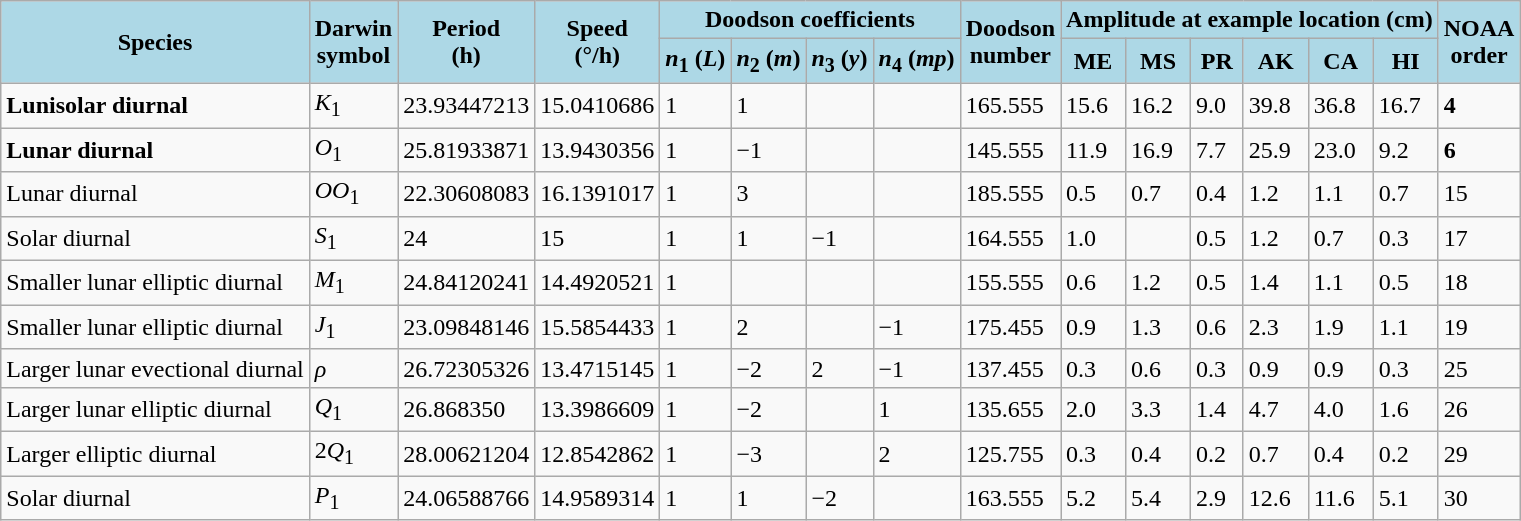<table class="wikitable" border:1; cellpadding:0; cellspacing:0; style="vertical-align:top; align:left;">
<tr>
<th rowspan="2" style="background-color:lightblue;">Species</th>
<th rowspan="2" style="background-color:lightblue;">Darwin <br>symbol</th>
<th rowspan="2" style="background-color:lightblue;">Period <br>(h)</th>
<th rowspan="2" style="background-color:lightblue;">Speed <br>(°/h)</th>
<th colspan="4" style="background-color:lightblue;">Doodson coefficients</th>
<th rowspan="2" style="background-color:lightblue;">Doodson <br>number</th>
<th colspan="6" style="background-color:lightblue;">Amplitude at example location (cm)</th>
<th rowspan="2" style="background-color:lightblue;">NOAA <br>order</th>
</tr>
<tr>
<th style="background-color:lightblue;"><em>n</em><sub>1</sub> (<em>L</em>)</th>
<th style="background-color:lightblue;"><em>n</em><sub>2</sub> (<em>m</em>)</th>
<th style="background-color:lightblue;"><em>n</em><sub>3</sub> (<em>y</em>)</th>
<th style="background-color:lightblue;"><em>n</em><sub>4</sub> (<em>mp</em>)</th>
<th style="background-color:lightblue;">ME</th>
<th style="background-color:lightblue;">MS</th>
<th style="background-color:lightblue;">PR</th>
<th style="background-color:lightblue;">AK</th>
<th style="background-color:lightblue;">CA</th>
<th style="background-color:lightblue;">HI</th>
</tr>
<tr>
<td><strong>Lunisolar diurnal </strong></td>
<td><em>K</em><sub>1</sub></td>
<td>23.93447213</td>
<td>15.0410686</td>
<td>1</td>
<td>1</td>
<td></td>
<td></td>
<td>165.555</td>
<td>15.6</td>
<td>16.2</td>
<td>9.0</td>
<td>39.8</td>
<td>36.8</td>
<td>16.7</td>
<td><strong>4</strong></td>
</tr>
<tr>
<td><strong>Lunar diurnal </strong></td>
<td><em>O</em><sub>1</sub></td>
<td>25.81933871</td>
<td>13.9430356</td>
<td>1</td>
<td>−1</td>
<td></td>
<td></td>
<td>145.555</td>
<td>11.9</td>
<td>16.9</td>
<td>7.7</td>
<td>25.9</td>
<td>23.0</td>
<td>9.2</td>
<td><strong>6</strong></td>
</tr>
<tr>
<td>Lunar diurnal</td>
<td><em>OO</em><sub>1</sub></td>
<td>22.30608083</td>
<td>16.1391017</td>
<td>1</td>
<td>3</td>
<td></td>
<td></td>
<td>185.555</td>
<td>0.5</td>
<td>0.7</td>
<td>0.4</td>
<td>1.2</td>
<td>1.1</td>
<td>0.7</td>
<td>15</td>
</tr>
<tr>
<td>Solar diurnal</td>
<td><em>S</em><sub>1</sub></td>
<td>24</td>
<td>15</td>
<td>1</td>
<td>1</td>
<td>−1</td>
<td></td>
<td>164.555</td>
<td>1.0</td>
<td></td>
<td>0.5</td>
<td>1.2</td>
<td>0.7</td>
<td>0.3</td>
<td>17</td>
</tr>
<tr>
<td>Smaller lunar elliptic diurnal</td>
<td><em>M</em><sub>1</sub></td>
<td>24.84120241</td>
<td>14.4920521</td>
<td>1</td>
<td></td>
<td></td>
<td></td>
<td>155.555</td>
<td>0.6</td>
<td>1.2</td>
<td>0.5</td>
<td>1.4</td>
<td>1.1</td>
<td>0.5</td>
<td>18</td>
</tr>
<tr>
<td>Smaller lunar elliptic diurnal</td>
<td><em>J</em><sub>1</sub></td>
<td>23.09848146</td>
<td>15.5854433</td>
<td>1</td>
<td>2</td>
<td></td>
<td>−1</td>
<td>175.455</td>
<td>0.9</td>
<td>1.3</td>
<td>0.6</td>
<td>2.3</td>
<td>1.9</td>
<td>1.1</td>
<td>19</td>
</tr>
<tr>
<td>Larger lunar evectional diurnal</td>
<td><em>ρ</em></td>
<td>26.72305326</td>
<td>13.4715145</td>
<td>1</td>
<td>−2</td>
<td>2</td>
<td>−1</td>
<td>137.455</td>
<td>0.3</td>
<td>0.6</td>
<td>0.3</td>
<td>0.9</td>
<td>0.9</td>
<td>0.3</td>
<td>25</td>
</tr>
<tr>
<td>Larger lunar elliptic diurnal</td>
<td><em>Q</em><sub>1</sub></td>
<td>26.868350</td>
<td>13.3986609</td>
<td>1</td>
<td>−2</td>
<td></td>
<td>1</td>
<td>135.655</td>
<td>2.0</td>
<td>3.3</td>
<td>1.4</td>
<td>4.7</td>
<td>4.0</td>
<td>1.6</td>
<td>26</td>
</tr>
<tr>
<td>Larger elliptic diurnal</td>
<td>2<em>Q</em><sub>1</sub></td>
<td>28.00621204</td>
<td>12.8542862</td>
<td>1</td>
<td>−3</td>
<td></td>
<td>2</td>
<td>125.755</td>
<td>0.3</td>
<td>0.4</td>
<td>0.2</td>
<td>0.7</td>
<td>0.4</td>
<td>0.2</td>
<td>29</td>
</tr>
<tr>
<td>Solar diurnal</td>
<td><em>P</em><sub>1</sub></td>
<td>24.06588766</td>
<td>14.9589314</td>
<td>1</td>
<td>1</td>
<td>−2</td>
<td></td>
<td>163.555</td>
<td>5.2</td>
<td>5.4</td>
<td>2.9</td>
<td>12.6</td>
<td>11.6</td>
<td>5.1</td>
<td>30</td>
</tr>
</table>
